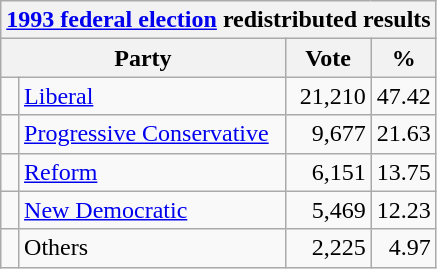<table class="wikitable">
<tr>
<th colspan="4"><a href='#'>1993 federal election</a> redistributed results</th>
</tr>
<tr>
<th bgcolor="#DDDDFF" width="130px" colspan="2">Party</th>
<th bgcolor="#DDDDFF" width="50px">Vote</th>
<th bgcolor="#DDDDFF" width="30px">%</th>
</tr>
<tr>
<td> </td>
<td><a href='#'>Liberal</a></td>
<td align=right>21,210</td>
<td align=right>47.42</td>
</tr>
<tr>
<td> </td>
<td><a href='#'>Progressive Conservative</a></td>
<td align=right>9,677</td>
<td align=right>21.63</td>
</tr>
<tr>
<td> </td>
<td><a href='#'>Reform</a></td>
<td align=right>6,151</td>
<td align=right>13.75</td>
</tr>
<tr>
<td> </td>
<td><a href='#'>New Democratic</a></td>
<td align=right>5,469</td>
<td align=right>12.23</td>
</tr>
<tr>
<td> </td>
<td>Others</td>
<td align=right>2,225</td>
<td align=right>4.97</td>
</tr>
</table>
